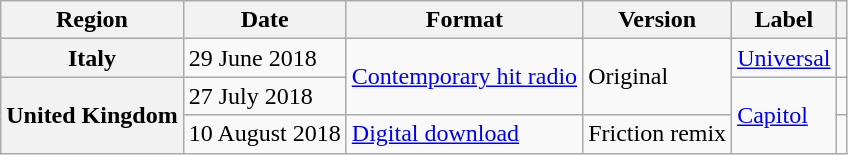<table class="wikitable plainrowheaders">
<tr>
<th scope="col">Region</th>
<th scope="col">Date</th>
<th scope="col">Format</th>
<th scope="col">Version</th>
<th scope="col">Label</th>
<th scope="col"></th>
</tr>
<tr>
<th scope="row">Italy</th>
<td>29 June 2018</td>
<td rowspan="2"><a href='#'>Contemporary hit radio</a></td>
<td rowspan="2">Original</td>
<td><a href='#'>Universal</a></td>
<td></td>
</tr>
<tr>
<th scope="row" rowspan="2">United Kingdom</th>
<td>27 July 2018</td>
<td rowspan="2"><a href='#'>Capitol</a></td>
<td></td>
</tr>
<tr>
<td>10 August 2018</td>
<td><a href='#'>Digital download</a></td>
<td>Friction remix</td>
<td></td>
</tr>
</table>
